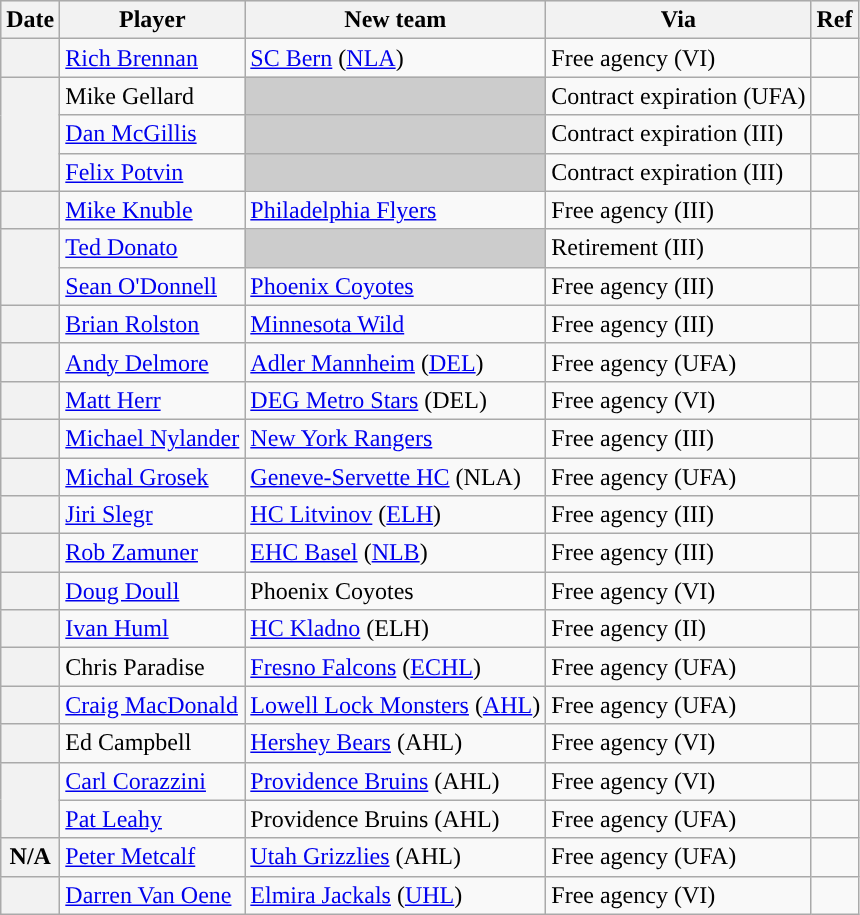<table class="wikitable plainrowheaders">
<tr style="background:#ddd; text-align:center;">
<th>Date</th>
<th>Player</th>
<th>New team</th>
<th>Via</th>
<th>Ref</th>
</tr>
<tr>
<th scope="row"></th>
<td><a href='#'>Rich Brennan</a></td>
<td><a href='#'>SC Bern</a> (<a href='#'>NLA</a>)</td>
<td>Free agency (VI)</td>
<td></td>
</tr>
<tr>
<th scope="row" rowspan=3></th>
<td>Mike Gellard</td>
<td style="background:#ccc"></td>
<td>Contract expiration (UFA)</td>
<td></td>
</tr>
<tr>
<td><a href='#'>Dan McGillis</a></td>
<td style="background:#ccc"></td>
<td>Contract expiration (III)</td>
<td></td>
</tr>
<tr>
<td><a href='#'>Felix Potvin</a></td>
<td style="background:#ccc"></td>
<td>Contract expiration (III)</td>
<td></td>
</tr>
<tr>
<th scope="row"></th>
<td><a href='#'>Mike Knuble</a></td>
<td><a href='#'>Philadelphia Flyers</a></td>
<td>Free agency (III)</td>
<td></td>
</tr>
<tr>
<th scope="row" rowspan=2></th>
<td><a href='#'>Ted Donato</a></td>
<td style="background:#ccc"></td>
<td>Retirement (III)</td>
<td></td>
</tr>
<tr>
<td><a href='#'>Sean O'Donnell</a></td>
<td><a href='#'>Phoenix Coyotes</a></td>
<td>Free agency (III)</td>
<td></td>
</tr>
<tr>
<th scope="row"></th>
<td><a href='#'>Brian Rolston</a></td>
<td><a href='#'>Minnesota Wild</a></td>
<td>Free agency (III)</td>
<td></td>
</tr>
<tr>
<th scope="row"></th>
<td><a href='#'>Andy Delmore</a></td>
<td><a href='#'>Adler Mannheim</a> (<a href='#'>DEL</a>)</td>
<td>Free agency (UFA)</td>
<td></td>
</tr>
<tr>
<th scope="row"></th>
<td><a href='#'>Matt Herr</a></td>
<td><a href='#'>DEG Metro Stars</a> (DEL)</td>
<td>Free agency (VI)</td>
<td></td>
</tr>
<tr>
<th scope="row"></th>
<td><a href='#'>Michael Nylander</a></td>
<td><a href='#'>New York Rangers</a></td>
<td>Free agency (III)</td>
<td></td>
</tr>
<tr>
<th scope="row"></th>
<td><a href='#'>Michal Grosek</a></td>
<td><a href='#'>Geneve-Servette HC</a> (NLA)</td>
<td>Free agency (UFA)</td>
<td></td>
</tr>
<tr>
<th scope="row"></th>
<td><a href='#'>Jiri Slegr</a></td>
<td><a href='#'>HC Litvinov</a> (<a href='#'>ELH</a>)</td>
<td>Free agency (III)</td>
<td></td>
</tr>
<tr>
<th scope="row"></th>
<td><a href='#'>Rob Zamuner</a></td>
<td><a href='#'>EHC Basel</a> (<a href='#'>NLB</a>)</td>
<td>Free agency (III)</td>
<td></td>
</tr>
<tr>
<th scope="row"></th>
<td><a href='#'>Doug Doull</a></td>
<td>Phoenix Coyotes</td>
<td>Free agency (VI)</td>
<td></td>
</tr>
<tr>
<th scope="row"></th>
<td><a href='#'>Ivan Huml</a></td>
<td><a href='#'>HC Kladno</a> (ELH)</td>
<td>Free agency (II)</td>
<td></td>
</tr>
<tr>
<th scope="row"></th>
<td>Chris Paradise</td>
<td><a href='#'>Fresno Falcons</a> (<a href='#'>ECHL</a>)</td>
<td>Free agency (UFA)</td>
<td></td>
</tr>
<tr>
<th scope="row"></th>
<td><a href='#'>Craig MacDonald</a></td>
<td><a href='#'>Lowell Lock Monsters</a> (<a href='#'>AHL</a>)</td>
<td>Free agency (UFA)</td>
<td></td>
</tr>
<tr>
<th scope="row"></th>
<td>Ed Campbell</td>
<td><a href='#'>Hershey Bears</a> (AHL)</td>
<td>Free agency (VI)</td>
<td></td>
</tr>
<tr>
<th scope="row" rowspan=2></th>
<td><a href='#'>Carl Corazzini</a></td>
<td><a href='#'>Providence Bruins</a> (AHL)</td>
<td>Free agency (VI)</td>
<td></td>
</tr>
<tr>
<td><a href='#'>Pat Leahy</a></td>
<td>Providence Bruins (AHL)</td>
<td>Free agency (UFA)</td>
<td></td>
</tr>
<tr>
<th scope="row">N/A</th>
<td><a href='#'>Peter Metcalf</a></td>
<td><a href='#'>Utah Grizzlies</a> (AHL)</td>
<td>Free agency (UFA)</td>
<td></td>
</tr>
<tr>
<th scope="row"></th>
<td><a href='#'>Darren Van Oene</a></td>
<td><a href='#'>Elmira Jackals</a> (<a href='#'>UHL</a>)</td>
<td>Free agency (VI)</td>
<td></td>
</tr>
</table>
